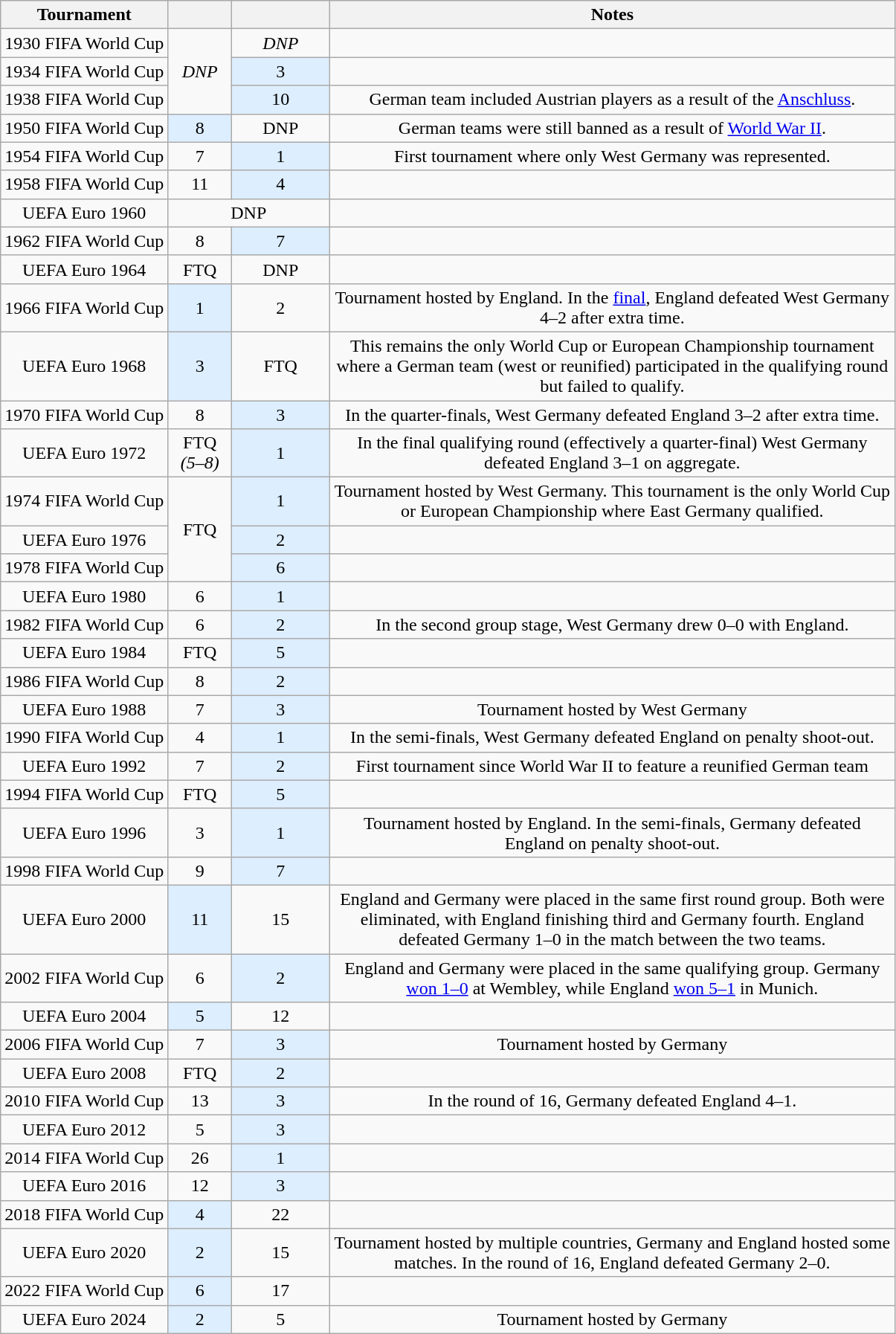<table class="wikitable" style="text-align: center;">
<tr>
<th>Tournament</th>
<th ! width=50></th>
<th ! width=80></th>
<th ! width=500>Notes</th>
</tr>
<tr>
<td>1930 FIFA World Cup</td>
<td rowspan="3"><em>DNP</em></td>
<td><em>DNP</td>
<td></td>
</tr>
<tr>
<td>1934 FIFA World Cup</td>
<td style="background:#def;">3</td>
<td></td>
</tr>
<tr>
<td>1938 FIFA World Cup</td>
<td style="background:#def;">10</td>
<td>German team included Austrian players as a result of the <a href='#'>Anschluss</a>.</td>
</tr>
<tr>
<td>1950 FIFA World Cup</td>
<td style="background:#def;">8</td>
<td></em>DNP<em></td>
<td>German teams were still banned as a result of <a href='#'>World War II</a>.</td>
</tr>
<tr>
<td>1954 FIFA World Cup</td>
<td>7</td>
<td style="background:#def;">1</td>
<td>First tournament where only West Germany was represented.</td>
</tr>
<tr>
<td>1958 FIFA World Cup</td>
<td>11</td>
<td style="background:#def;">4</td>
<td></td>
</tr>
<tr>
<td>UEFA Euro 1960</td>
<td colspan="2"></em>DNP<em></td>
<td></td>
</tr>
<tr>
<td>1962 FIFA World Cup</td>
<td>8</td>
<td style="background:#def;">7</td>
<td></td>
</tr>
<tr>
<td>UEFA Euro 1964</td>
<td></em>FTQ<em></td>
<td></em>DNP<em></td>
<td></td>
</tr>
<tr>
<td>1966 FIFA World Cup</td>
<td style="background:#def;">1</td>
<td>2</td>
<td>Tournament hosted by England. In the <a href='#'>final</a>, England defeated West Germany 4–2 after extra time.</td>
</tr>
<tr>
<td>UEFA Euro 1968</td>
<td style="background:#def;">3</td>
<td></em>FTQ<em></td>
<td>This remains the only World Cup or European Championship tournament where a German team (west or reunified) participated in the qualifying round but failed to qualify.</td>
</tr>
<tr>
<td>1970 FIFA World Cup</td>
<td>8</td>
<td style="background:#def;">3</td>
<td>In the quarter-finals, West Germany defeated England 3–2 after extra time.</td>
</tr>
<tr>
<td>UEFA Euro 1972</td>
<td></em>FTQ<em> (5–8)</td>
<td style="background:#def;">1</td>
<td>In the final qualifying round (effectively a quarter-final) West Germany defeated England 3–1 on aggregate.</td>
</tr>
<tr>
<td>1974 FIFA World Cup</td>
<td rowspan="3"></em>FTQ<em></td>
<td style="background:#def;">1</td>
<td>Tournament hosted by West Germany. This tournament is the only World Cup or European Championship where East Germany qualified.</td>
</tr>
<tr>
<td>UEFA Euro 1976</td>
<td style="background:#def;">2</td>
<td></td>
</tr>
<tr>
<td>1978 FIFA World Cup</td>
<td style="background:#def;">6</td>
<td></td>
</tr>
<tr>
<td>UEFA Euro 1980</td>
<td>6</td>
<td style="background:#def;">1</td>
<td></td>
</tr>
<tr>
<td>1982 FIFA World Cup</td>
<td>6</td>
<td style="background:#def;">2</td>
<td>In the second group stage, West Germany drew 0–0 with England.</td>
</tr>
<tr>
<td>UEFA Euro 1984</td>
<td></em>FTQ<em></td>
<td style="background:#def;">5</td>
<td></td>
</tr>
<tr>
<td>1986 FIFA World Cup</td>
<td>8</td>
<td style="background:#def;">2</td>
<td></td>
</tr>
<tr>
<td>UEFA Euro 1988</td>
<td>7</td>
<td style="background:#def;">3</td>
<td>Tournament hosted by West Germany</td>
</tr>
<tr>
<td>1990 FIFA World Cup</td>
<td>4</td>
<td style="background:#def;">1</td>
<td>In the semi-finals, West Germany defeated England on penalty shoot-out.</td>
</tr>
<tr>
<td>UEFA Euro 1992</td>
<td>7</td>
<td style="background:#def;">2</td>
<td>First tournament since World War II to feature a reunified German team</td>
</tr>
<tr>
<td>1994 FIFA World Cup</td>
<td></em>FTQ<em></td>
<td style="background:#def;">5</td>
<td></td>
</tr>
<tr>
<td>UEFA Euro 1996</td>
<td>3</td>
<td style="background:#def;">1</td>
<td>Tournament hosted by England. In the semi-finals, Germany defeated England on penalty shoot-out.</td>
</tr>
<tr>
<td>1998 FIFA World Cup</td>
<td>9</td>
<td style="background:#def;">7</td>
<td></td>
</tr>
<tr>
<td>UEFA Euro 2000</td>
<td style="background:#def;">11</td>
<td>15</td>
<td>England and Germany were placed in the same first round group. Both were eliminated, with England finishing third and Germany fourth. England defeated Germany 1–0 in the match between the two teams.</td>
</tr>
<tr>
<td>2002 FIFA World Cup</td>
<td>6</td>
<td style="background:#def;">2</td>
<td>England and Germany were placed in the same qualifying group. Germany <a href='#'>won 1–0</a> at Wembley, while England <a href='#'>won 5–1</a> in Munich.</td>
</tr>
<tr>
<td>UEFA Euro 2004</td>
<td style="background:#def;">5</td>
<td>12</td>
<td></td>
</tr>
<tr>
<td>2006 FIFA World Cup</td>
<td>7</td>
<td style="background:#def;">3</td>
<td>Tournament hosted by Germany</td>
</tr>
<tr>
<td>UEFA Euro 2008</td>
<td></em>FTQ<em></td>
<td style="background:#def;">2</td>
<td></td>
</tr>
<tr>
<td>2010 FIFA World Cup</td>
<td>13</td>
<td style="background:#def;">3</td>
<td>In the round of 16, Germany defeated England 4–1.</td>
</tr>
<tr>
<td>UEFA Euro 2012</td>
<td>5</td>
<td style="background:#def;">3</td>
<td></td>
</tr>
<tr>
<td>2014 FIFA World Cup</td>
<td>26</td>
<td style="background:#def;">1</td>
<td></td>
</tr>
<tr>
<td>UEFA Euro 2016</td>
<td>12</td>
<td style="background:#def;">3</td>
<td></td>
</tr>
<tr>
<td>2018 FIFA World Cup</td>
<td style="background:#def;">4</td>
<td>22</td>
<td></td>
</tr>
<tr>
<td>UEFA Euro 2020</td>
<td style="background:#def;">2</td>
<td>15</td>
<td>Tournament hosted by multiple countries, Germany and England hosted some matches. In the round of 16, England defeated Germany 2–0.</td>
</tr>
<tr>
<td>2022 FIFA World Cup</td>
<td style="background:#def;">6</td>
<td>17</td>
<td></td>
</tr>
<tr>
<td>UEFA Euro 2024</td>
<td style="background:#def;">2</td>
<td>5</td>
<td>Tournament hosted by Germany</td>
</tr>
</table>
